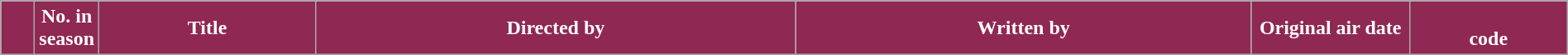<table class="wikitable plainrowheaders" style="width:100%; margin:auto;">
<tr>
<th style="background:#8F2853;color:#ffffff" width="20"></th>
<th style="background:#8F2853;color:#ffffff" width="20">No. in season</th>
<th style="background:#8F2853;color:#ffffff">Title</th>
<th style="background:#8F2853;color:#ffffff">Directed by</th>
<th style="background:#8F2853;color:#ffffff">Written by</th>
<th style="background:#8F2853;color:#ffffff" width="120">Original air date</th>
<th style="background:#8F2853;color:#ffffff" width="120"><br>code<br>































































</th>
</tr>
</table>
